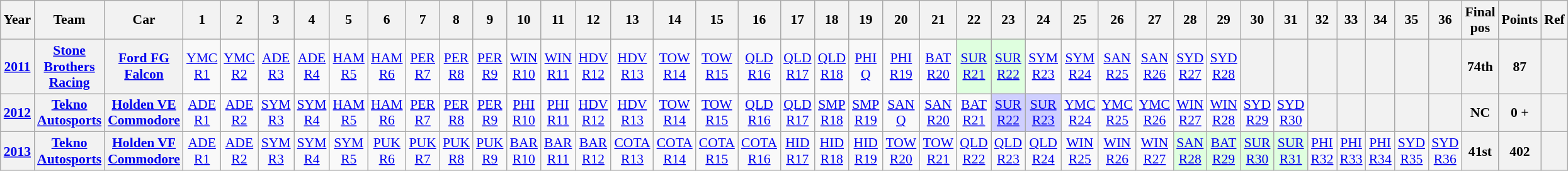<table class="wikitable" style="text-align:center; font-size:90%">
<tr>
<th>Year</th>
<th>Team</th>
<th>Car</th>
<th>1</th>
<th>2</th>
<th>3</th>
<th>4</th>
<th>5</th>
<th>6</th>
<th>7</th>
<th>8</th>
<th>9</th>
<th>10</th>
<th>11</th>
<th>12</th>
<th>13</th>
<th>14</th>
<th>15</th>
<th>16</th>
<th>17</th>
<th>18</th>
<th>19</th>
<th>20</th>
<th>21</th>
<th>22</th>
<th>23</th>
<th>24</th>
<th>25</th>
<th>26</th>
<th>27</th>
<th>28</th>
<th>29</th>
<th>30</th>
<th>31</th>
<th>32</th>
<th>33</th>
<th>34</th>
<th>35</th>
<th>36</th>
<th>Final pos</th>
<th>Points</th>
<th>Ref</th>
</tr>
<tr>
<th><a href='#'>2011</a></th>
<th><a href='#'>Stone Brothers Racing</a></th>
<th><a href='#'>Ford FG Falcon</a></th>
<td><a href='#'>YMC<br>R1</a></td>
<td><a href='#'>YMC<br>R2</a></td>
<td><a href='#'>ADE<br>R3</a></td>
<td><a href='#'>ADE<br>R4</a></td>
<td><a href='#'>HAM<br>R5</a></td>
<td><a href='#'>HAM<br>R6</a></td>
<td><a href='#'>PER<br>R7</a></td>
<td><a href='#'>PER<br>R8</a></td>
<td><a href='#'>PER<br>R9</a></td>
<td><a href='#'>WIN<br>R10</a></td>
<td><a href='#'>WIN<br>R11</a></td>
<td><a href='#'>HDV<br>R12</a></td>
<td><a href='#'>HDV<br>R13</a></td>
<td><a href='#'>TOW<br>R14</a></td>
<td><a href='#'>TOW<br>R15</a></td>
<td><a href='#'>QLD<br>R16</a></td>
<td><a href='#'>QLD<br>R17</a></td>
<td><a href='#'>QLD<br>R18</a></td>
<td><a href='#'>PHI<br>Q</a></td>
<td><a href='#'>PHI<br>R19</a></td>
<td><a href='#'>BAT<br>R20</a></td>
<td style="background:#dfffdf;"><a href='#'>SUR<br>R21</a><br></td>
<td style="background:#dfffdf;"><a href='#'>SUR<br>R22</a><br></td>
<td><a href='#'>SYM<br>R23</a></td>
<td><a href='#'>SYM<br>R24</a></td>
<td><a href='#'>SAN<br>R25</a></td>
<td><a href='#'>SAN<br>R26</a></td>
<td><a href='#'>SYD<br>R27</a></td>
<td><a href='#'>SYD<br>R28</a></td>
<th></th>
<th></th>
<th></th>
<th></th>
<th></th>
<th></th>
<th></th>
<th>74th</th>
<th>87</th>
<th></th>
</tr>
<tr>
<th><a href='#'>2012</a></th>
<th><a href='#'>Tekno Autosports</a></th>
<th><a href='#'>Holden VE Commodore</a></th>
<td><a href='#'>ADE<br>R1</a></td>
<td><a href='#'>ADE<br>R2</a></td>
<td><a href='#'>SYM<br>R3</a></td>
<td><a href='#'>SYM<br>R4</a></td>
<td><a href='#'>HAM<br>R5</a></td>
<td><a href='#'>HAM<br>R6</a></td>
<td><a href='#'>PER<br>R7</a></td>
<td><a href='#'>PER<br>R8</a></td>
<td><a href='#'>PER<br>R9</a></td>
<td><a href='#'>PHI<br>R10</a></td>
<td><a href='#'>PHI<br>R11</a></td>
<td><a href='#'>HDV<br>R12</a></td>
<td><a href='#'>HDV<br>R13</a></td>
<td><a href='#'>TOW<br>R14</a></td>
<td><a href='#'>TOW<br>R15</a></td>
<td><a href='#'>QLD<br>R16</a></td>
<td><a href='#'>QLD<br>R17</a></td>
<td><a href='#'>SMP<br>R18</a></td>
<td><a href='#'>SMP<br>R19</a></td>
<td><a href='#'>SAN<br>Q</a></td>
<td><a href='#'>SAN<br>R20</a></td>
<td><a href='#'>BAT<br>R21</a></td>
<td style="background:#cfcfff;"><a href='#'>SUR<br>R22</a><br></td>
<td style="background:#cfcfff;"><a href='#'>SUR<br>R23</a><br></td>
<td><a href='#'>YMC<br>R24</a></td>
<td><a href='#'>YMC<br>R25</a></td>
<td><a href='#'>YMC<br>R26</a></td>
<td><a href='#'>WIN<br>R27</a></td>
<td><a href='#'>WIN<br>R28</a></td>
<td><a href='#'>SYD<br>R29</a></td>
<td><a href='#'>SYD<br>R30</a></td>
<th></th>
<th></th>
<th></th>
<th></th>
<th></th>
<th>NC</th>
<th>0 +</th>
<th></th>
</tr>
<tr>
<th><a href='#'>2013</a></th>
<th><a href='#'>Tekno Autosports</a></th>
<th><a href='#'>Holden VF Commodore</a></th>
<td><a href='#'>ADE<br>R1</a></td>
<td><a href='#'>ADE<br>R2</a></td>
<td><a href='#'>SYM<br>R3</a></td>
<td><a href='#'>SYM<br>R4</a></td>
<td><a href='#'>SYM<br>R5</a></td>
<td><a href='#'>PUK<br>R6</a></td>
<td><a href='#'>PUK<br>R7</a></td>
<td><a href='#'>PUK<br>R8</a></td>
<td><a href='#'>PUK<br>R9</a></td>
<td><a href='#'>BAR<br>R10</a></td>
<td><a href='#'>BAR<br>R11</a></td>
<td><a href='#'>BAR<br>R12</a></td>
<td><a href='#'>COTA<br>R13</a></td>
<td><a href='#'>COTA<br>R14</a></td>
<td><a href='#'>COTA<br>R15</a></td>
<td><a href='#'>COTA<br>R16</a></td>
<td><a href='#'>HID<br>R17</a></td>
<td><a href='#'>HID<br>R18</a></td>
<td><a href='#'>HID<br>R19</a></td>
<td><a href='#'>TOW<br>R20</a></td>
<td><a href='#'>TOW<br>R21</a></td>
<td><a href='#'>QLD<br>R22</a></td>
<td><a href='#'>QLD<br>R23</a></td>
<td><a href='#'>QLD<br>R24</a></td>
<td><a href='#'>WIN<br>R25</a></td>
<td><a href='#'>WIN<br>R26</a></td>
<td><a href='#'>WIN<br>R27</a></td>
<td style="background:#DFFFDF;"><a href='#'>SAN<br>R28</a><br></td>
<td style="background:#DFFFDF;"><a href='#'>BAT<br>R29</a><br></td>
<td style="background:#DFFFDF;"><a href='#'>SUR<br>R30</a><br></td>
<td style="background:#DFFFDF;"><a href='#'>SUR<br>R31</a><br></td>
<td><a href='#'>PHI<br>R32</a></td>
<td><a href='#'>PHI<br>R33</a></td>
<td><a href='#'>PHI<br>R34</a></td>
<td><a href='#'>SYD<br>R35</a></td>
<td><a href='#'>SYD<br>R36</a></td>
<th>41st</th>
<th>402</th>
<th></th>
</tr>
</table>
